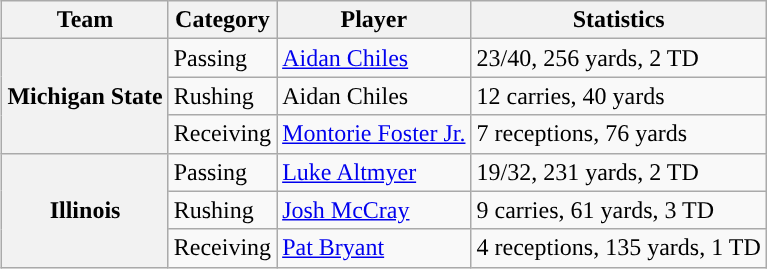<table class="wikitable" style="float:right">
<tr>
<th>Team</th>
<th>Category</th>
<th>Player</th>
<th>Statistics</th>
</tr>
<tr>
<th rowspan=3>Michigan State</th>
<td>Passing</td>
<td><a href='#'>Aidan Chiles</a></td>
<td>23/40, 256 yards, 2 TD</td>
</tr>
<tr>
<td>Rushing</td>
<td>Aidan Chiles</td>
<td>12 carries, 40 yards</td>
</tr>
<tr>
<td>Receiving</td>
<td><a href='#'>Montorie Foster Jr.</a></td>
<td>7 receptions, 76 yards</td>
</tr>
<tr>
<th rowspan=3>Illinois</th>
<td>Passing</td>
<td><a href='#'>Luke Altmyer</a></td>
<td>19/32, 231 yards, 2 TD</td>
</tr>
<tr>
<td>Rushing</td>
<td><a href='#'>Josh McCray</a></td>
<td>9 carries, 61 yards, 3 TD</td>
</tr>
<tr>
<td>Receiving</td>
<td><a href='#'>Pat Bryant</a></td>
<td>4 receptions, 135 yards, 1 TD</td>
</tr>
</table>
